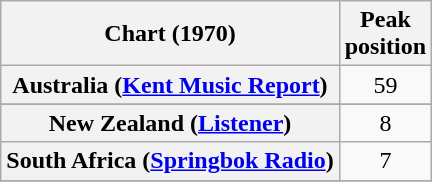<table class="wikitable sortable plainrowheaders" style="text-align:center">
<tr>
<th>Chart (1970)</th>
<th>Peak<br>position</th>
</tr>
<tr>
<th scope="row">Australia (<a href='#'>Kent Music Report</a>)</th>
<td>59</td>
</tr>
<tr>
</tr>
<tr>
</tr>
<tr>
</tr>
<tr>
</tr>
<tr>
</tr>
<tr>
</tr>
<tr>
<th scope="row">New Zealand (<a href='#'>Listener</a>)</th>
<td>8</td>
</tr>
<tr>
<th scope="row">South Africa (<a href='#'>Springbok Radio</a>)</th>
<td>7</td>
</tr>
<tr>
</tr>
<tr>
</tr>
</table>
